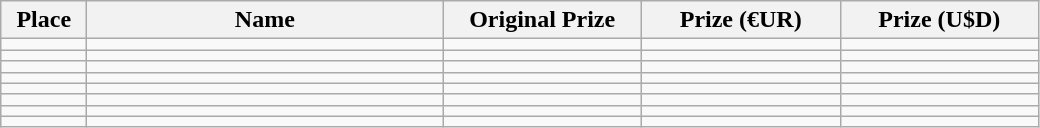<table class="wikitable">
<tr>
<th width="50">Place</th>
<th width="230">Name</th>
<th width="125">Original Prize</th>
<th width="125">Prize (€UR)</th>
<th width="125">Prize (U$D)</th>
</tr>
<tr>
<td></td>
<td></td>
<td></td>
<td></td>
<td></td>
</tr>
<tr>
<td></td>
<td></td>
<td></td>
<td></td>
<td></td>
</tr>
<tr>
<td></td>
<td></td>
<td></td>
<td></td>
<td></td>
</tr>
<tr>
<td></td>
<td></td>
<td></td>
<td></td>
<td></td>
</tr>
<tr>
<td></td>
<td></td>
<td></td>
<td></td>
<td></td>
</tr>
<tr>
<td></td>
<td></td>
<td></td>
<td></td>
<td></td>
</tr>
<tr>
<td></td>
<td></td>
<td></td>
<td></td>
<td></td>
</tr>
<tr>
<td></td>
<td></td>
<td></td>
<td></td>
<td></td>
</tr>
</table>
